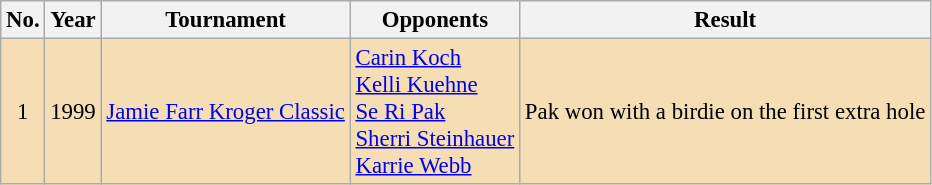<table class="wikitable" style="font-size:95%;">
<tr>
<th>No.</th>
<th>Year</th>
<th>Tournament</th>
<th>Opponents</th>
<th>Result</th>
</tr>
<tr style="background:#F5DEB3;">
<td align=center>1</td>
<td>1999</td>
<td><a href='#'>Jamie Farr Kroger Classic</a></td>
<td> <a href='#'>Carin Koch</a><br> <a href='#'>Kelli Kuehne</a><br> <a href='#'>Se Ri Pak</a><br> <a href='#'>Sherri Steinhauer</a><br> <a href='#'>Karrie Webb</a></td>
<td>Pak won with a birdie on the first extra hole</td>
</tr>
</table>
